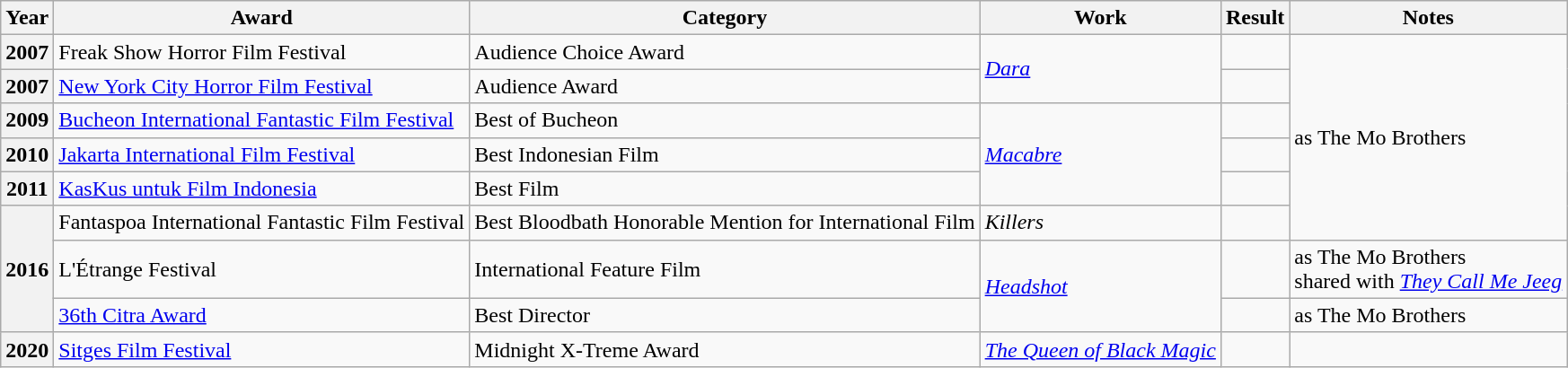<table class="wikitable sortable">
<tr>
<th>Year</th>
<th>Award</th>
<th>Category</th>
<th>Work</th>
<th>Result</th>
<th>Notes</th>
</tr>
<tr>
<th>2007</th>
<td>Freak Show Horror Film Festival</td>
<td>Audience Choice Award</td>
<td rowspan="2"><em><a href='#'>Dara</a></em></td>
<td></td>
<td rowspan="6">as The Mo Brothers</td>
</tr>
<tr>
<th>2007</th>
<td><a href='#'>New York City Horror Film Festival</a></td>
<td>Audience Award</td>
<td></td>
</tr>
<tr>
<th>2009</th>
<td><a href='#'>Bucheon International Fantastic Film Festival</a></td>
<td>Best of Bucheon</td>
<td rowspan="3"><em><a href='#'>Macabre</a></em></td>
<td></td>
</tr>
<tr>
<th>2010</th>
<td><a href='#'>Jakarta International Film Festival</a></td>
<td>Best Indonesian Film</td>
<td></td>
</tr>
<tr>
<th>2011</th>
<td><a href='#'>KasKus untuk Film Indonesia</a></td>
<td>Best Film</td>
<td></td>
</tr>
<tr>
<th rowspan="3">2016</th>
<td>Fantaspoa International Fantastic Film Festival</td>
<td>Best Bloodbath Honorable Mention for International Film</td>
<td><em>Killers</em></td>
<td></td>
</tr>
<tr>
<td>L'Étrange Festival</td>
<td>International Feature Film</td>
<td rowspan="2"><em><a href='#'>Headshot</a></em></td>
<td></td>
<td>as The Mo Brothers<br>shared with <em><a href='#'>They Call Me Jeeg</a></em></td>
</tr>
<tr>
<td><a href='#'>36th Citra Award</a></td>
<td>Best Director</td>
<td></td>
<td>as The Mo Brothers</td>
</tr>
<tr>
<th>2020</th>
<td><a href='#'>Sitges Film Festival</a></td>
<td>Midnight X-Treme Award</td>
<td><em><a href='#'>The Queen of Black Magic</a></em></td>
<td></td>
<td></td>
</tr>
</table>
